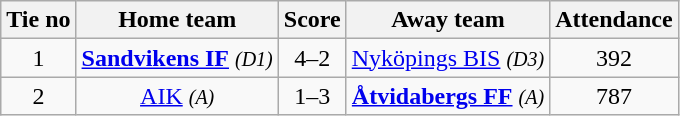<table class="wikitable" style="text-align:center">
<tr>
<th style= width="40px">Tie no</th>
<th style= width="150px">Home team</th>
<th style= width="60px">Score</th>
<th style= width="150px">Away team</th>
<th style= width="30px">Attendance</th>
</tr>
<tr>
<td>1</td>
<td><strong><a href='#'>Sandvikens IF</a></strong> <em><small>(D1)</small></em></td>
<td>4–2</td>
<td><a href='#'>Nyköpings BIS</a> <em><small>(D3)</small></em></td>
<td>392</td>
</tr>
<tr>
<td>2</td>
<td><a href='#'>AIK</a> <em><small>(A)</small></em></td>
<td>1–3</td>
<td><strong><a href='#'>Åtvidabergs FF</a></strong> <em><small>(A)</small></em></td>
<td>787</td>
</tr>
</table>
